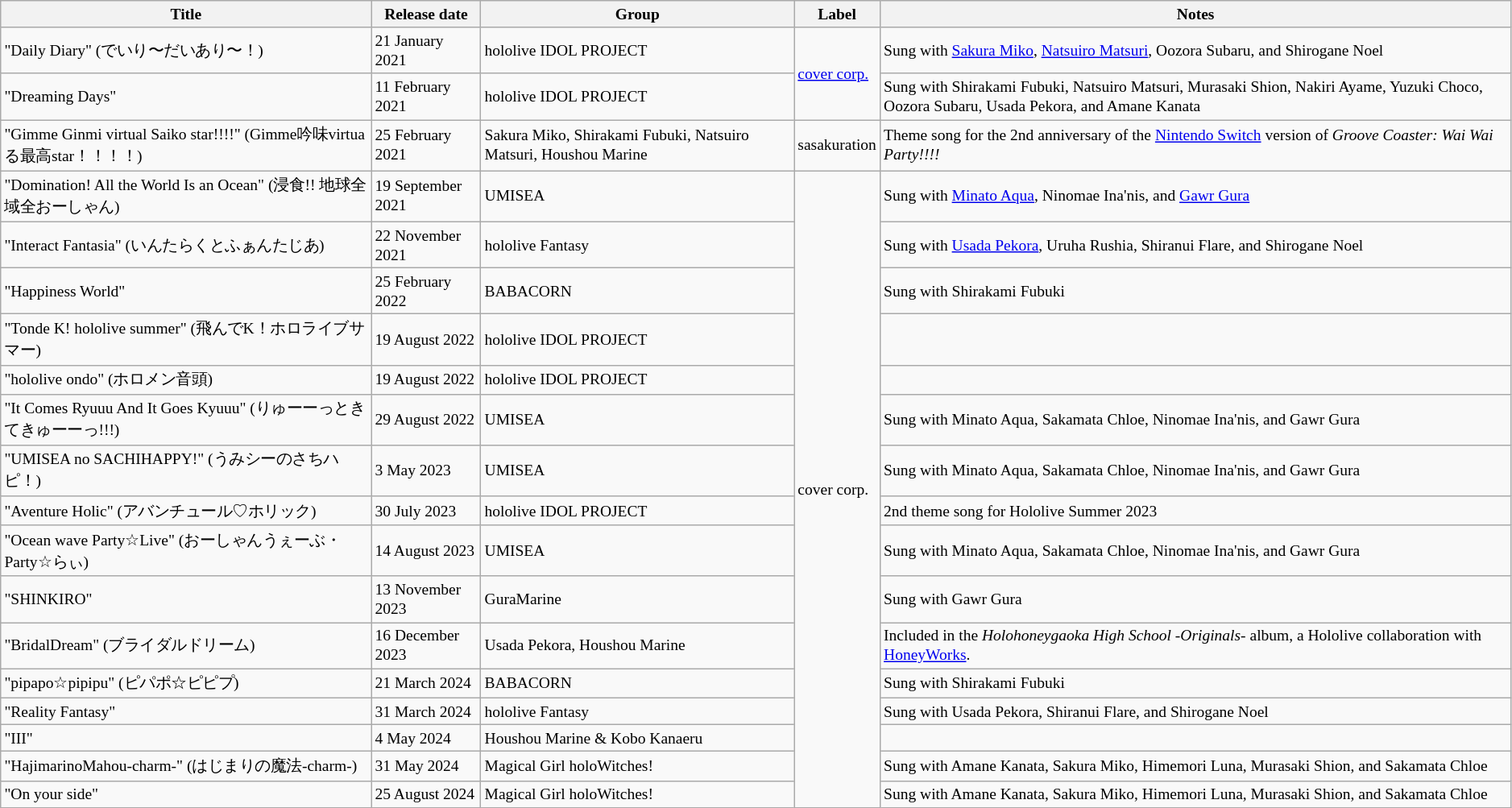<table class="wikitable" style="font-size:small">
<tr>
<th>Title</th>
<th>Release date</th>
<th>Group</th>
<th>Label</th>
<th>Notes</th>
</tr>
<tr>
<td>"Daily Diary" (でいり〜だいあり〜！)</td>
<td>21 January 2021</td>
<td>hololive IDOL PROJECT</td>
<td rowspan="2"><a href='#'>cover corp.</a></td>
<td>Sung with <a href='#'>Sakura Miko</a>, <a href='#'>Natsuiro Matsuri</a>, Oozora Subaru, and Shirogane Noel</td>
</tr>
<tr>
<td>"Dreaming Days"</td>
<td>11 February 2021</td>
<td>hololive IDOL PROJECT</td>
<td>Sung with Shirakami Fubuki, Natsuiro Matsuri, Murasaki Shion, Nakiri Ayame, Yuzuki Choco, Oozora Subaru, Usada Pekora, and Amane Kanata</td>
</tr>
<tr>
<td>"Gimme Ginmi virtual Saiko star!!!!" (Gimme吟味virtuaる最高star！！！！)</td>
<td>25 February 2021</td>
<td>Sakura Miko, Shirakami Fubuki, Natsuiro Matsuri, Houshou Marine</td>
<td>sasakuration</td>
<td>Theme song for the 2nd anniversary of the <a href='#'>Nintendo Switch</a> version of <em>Groove Coaster: Wai Wai Party!!!!</em></td>
</tr>
<tr>
<td>"Domination! All the World Is an Ocean" (浸食!! 地球全域全おーしゃん)</td>
<td>19 September 2021</td>
<td>UMISEA</td>
<td rowspan="16">cover corp.</td>
<td>Sung with <a href='#'>Minato Aqua</a>, Ninomae Ina'nis, and <a href='#'>Gawr Gura</a></td>
</tr>
<tr>
<td>"Interact Fantasia" (いんたらくとふぁんたじあ)</td>
<td>22 November 2021</td>
<td>hololive Fantasy</td>
<td>Sung with <a href='#'>Usada Pekora</a>, Uruha Rushia, Shiranui Flare, and Shirogane Noel</td>
</tr>
<tr>
<td>"Happiness World"</td>
<td>25 February 2022</td>
<td>BABACORN</td>
<td>Sung with Shirakami Fubuki</td>
</tr>
<tr>
<td>"Tonde K! hololive summer" (飛んでK！ホロライブサマー)</td>
<td>19 August 2022</td>
<td>hololive IDOL PROJECT</td>
<td></td>
</tr>
<tr>
<td>"hololive ondo" (ホロメン音頭)</td>
<td>19 August 2022</td>
<td>hololive IDOL PROJECT</td>
<td></td>
</tr>
<tr>
<td>"It Comes Ryuuu And It Goes Kyuuu" (りゅーーっときてきゅーーっ!!!)</td>
<td>29 August 2022</td>
<td>UMISEA</td>
<td>Sung with Minato Aqua, Sakamata Chloe, Ninomae Ina'nis, and Gawr Gura</td>
</tr>
<tr>
<td>"UMISEA no SACHIHAPPY!" (うみシーのさちハピ！)</td>
<td>3 May 2023</td>
<td>UMISEA</td>
<td>Sung with Minato Aqua, Sakamata Chloe, Ninomae Ina'nis, and Gawr Gura</td>
</tr>
<tr>
<td>"Aventure Holic" (アバンチュール♡ホリック)</td>
<td>30 July 2023</td>
<td>hololive IDOL PROJECT</td>
<td>2nd theme song for Hololive Summer 2023</td>
</tr>
<tr>
<td>"Ocean wave Party☆Live" (おーしゃんうぇーぶ・Party☆らぃ)</td>
<td>14 August 2023</td>
<td>UMISEA</td>
<td>Sung with Minato Aqua, Sakamata Chloe, Ninomae Ina'nis, and Gawr Gura</td>
</tr>
<tr>
<td>"SHINKIRO"</td>
<td>13 November 2023</td>
<td>GuraMarine</td>
<td>Sung with Gawr Gura</td>
</tr>
<tr>
<td>"BridalDream" (ブライダルドリーム)</td>
<td>16 December 2023</td>
<td>Usada Pekora, Houshou Marine</td>
<td>Included in the <em>Holohoneygaoka High School -Originals-</em> album, a Hololive collaboration with <a href='#'>HoneyWorks</a>.</td>
</tr>
<tr>
<td>"pipapo☆pipipu" (ピパポ☆ピピプ)</td>
<td>21 March 2024</td>
<td>BABACORN</td>
<td>Sung with Shirakami Fubuki</td>
</tr>
<tr>
<td>"Reality Fantasy"</td>
<td>31 March 2024</td>
<td>hololive Fantasy</td>
<td>Sung with Usada Pekora, Shiranui Flare, and Shirogane Noel</td>
</tr>
<tr>
<td>"III"</td>
<td>4 May 2024</td>
<td>Houshou Marine & Kobo Kanaeru</td>
<td></td>
</tr>
<tr>
<td>"HajimarinoMahou-charm-" (はじまりの魔法-charm-)</td>
<td>31 May 2024</td>
<td>Magical Girl holoWitches!</td>
<td>Sung with Amane Kanata, Sakura Miko, Himemori Luna, Murasaki Shion, and Sakamata Chloe</td>
</tr>
<tr>
<td>"On your side"</td>
<td>25 August 2024</td>
<td>Magical Girl holoWitches!</td>
<td>Sung with Amane Kanata, Sakura Miko, Himemori Luna, Murasaki Shion, and Sakamata Chloe</td>
</tr>
</table>
